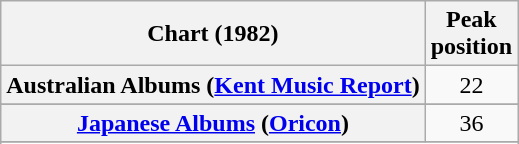<table class="wikitable sortable plainrowheaders" style="text-align:center">
<tr>
<th scope="col">Chart (1982)</th>
<th scope="col">Peak<br>position</th>
</tr>
<tr>
<th scope="row">Australian Albums (<a href='#'>Kent Music Report</a>)</th>
<td>22</td>
</tr>
<tr>
</tr>
<tr>
</tr>
<tr>
</tr>
<tr>
<th scope="row"><a href='#'>Japanese Albums</a> (<a href='#'>Oricon</a>)</th>
<td>36</td>
</tr>
<tr>
</tr>
<tr>
</tr>
<tr>
</tr>
<tr>
</tr>
<tr>
</tr>
</table>
